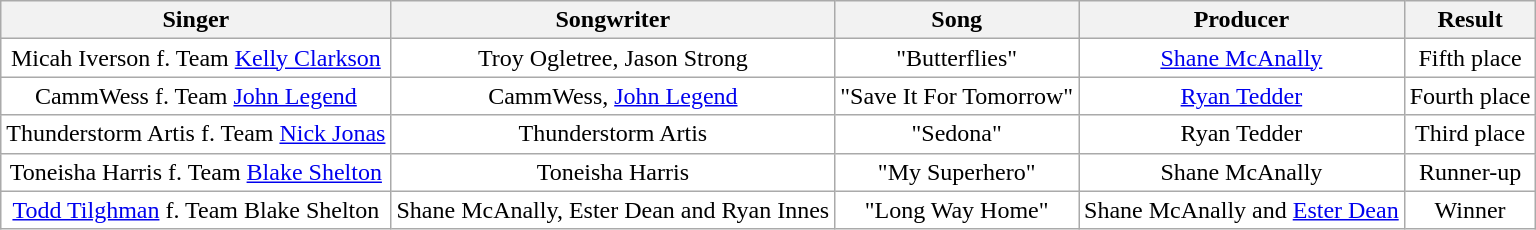<table class="wikitable plainrowheaders" style="text-align:center">
<tr>
<th style="row">Singer</th>
<th style="row">Songwriter</th>
<th style="row">Song</th>
<th style="row">Producer</th>
<th style="row">Result</th>
</tr>
<tr style="background:white;">
<td>Micah Iverson f. Team <a href='#'>Kelly Clarkson</a></td>
<td>Troy Ogletree, Jason Strong</td>
<td>"Butterflies"</td>
<td><a href='#'>Shane McAnally</a></td>
<td>Fifth place</td>
</tr>
<tr style="background:white;">
<td>CammWess f. Team <a href='#'>John Legend</a></td>
<td>CammWess, <a href='#'>John Legend</a></td>
<td>"Save It For Tomorrow"</td>
<td><a href='#'>Ryan Tedder</a></td>
<td>Fourth place</td>
</tr>
<tr style="background:white;">
<td>Thunderstorm Artis f. Team <a href='#'>Nick Jonas</a></td>
<td>Thunderstorm Artis</td>
<td>"Sedona"</td>
<td>Ryan Tedder</td>
<td>Third place</td>
</tr>
<tr style="background:white;">
<td>Toneisha Harris f. Team <a href='#'>Blake Shelton</a></td>
<td>Toneisha Harris</td>
<td>"My Superhero"</td>
<td>Shane McAnally</td>
<td>Runner-up</td>
</tr>
<tr style="background:white;">
<td><a href='#'>Todd Tilghman</a> f. Team Blake Shelton</td>
<td>Shane McAnally, Ester Dean and Ryan Innes</td>
<td>"Long Way Home"</td>
<td>Shane McAnally and <a href='#'>Ester Dean</a></td>
<td>Winner</td>
</tr>
</table>
